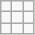<table class="wikitable">
<tr>
<td></td>
<td></td>
<td></td>
</tr>
<tr>
<td></td>
<td></td>
<td></td>
</tr>
<tr>
<td></td>
<td></td>
<td></td>
</tr>
</table>
